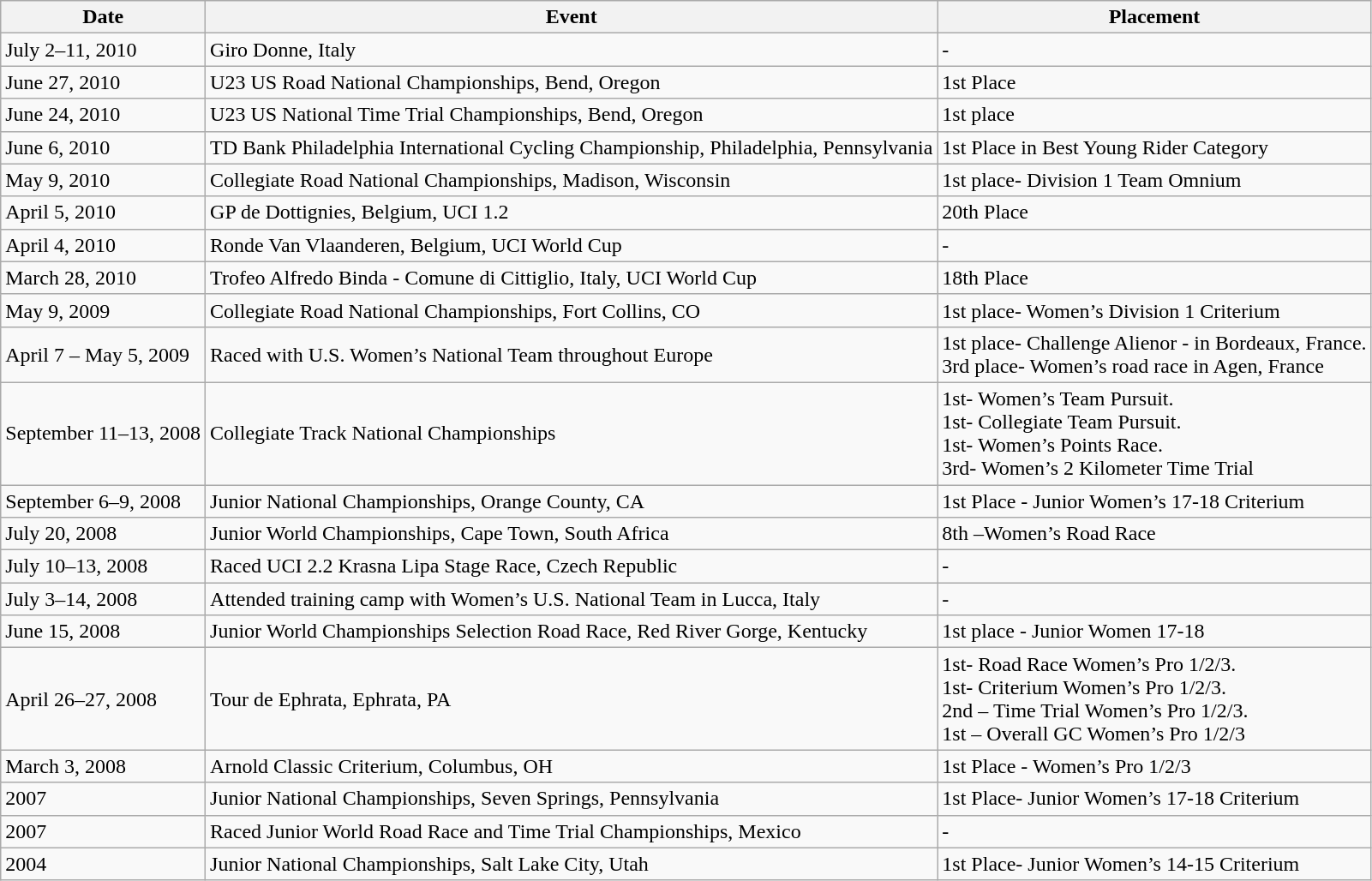<table class="wikitable">
<tr>
<th>Date</th>
<th>Event</th>
<th>Placement</th>
</tr>
<tr>
<td>July 2–11, 2010</td>
<td>Giro Donne, Italy</td>
<td>-</td>
</tr>
<tr>
<td>June 27, 2010</td>
<td>U23 US Road National Championships, Bend, Oregon</td>
<td>1st Place</td>
</tr>
<tr>
<td>June 24, 2010</td>
<td>U23 US National Time Trial Championships, Bend, Oregon</td>
<td>1st place</td>
</tr>
<tr>
<td>June 6, 2010</td>
<td>TD Bank Philadelphia International Cycling Championship, Philadelphia, Pennsylvania</td>
<td>1st Place in Best Young Rider Category</td>
</tr>
<tr>
<td>May 9, 2010</td>
<td>Collegiate Road National Championships, Madison, Wisconsin</td>
<td>1st place- Division 1 Team Omnium</td>
</tr>
<tr>
<td>April 5, 2010</td>
<td>GP de Dottignies, Belgium, UCI 1.2</td>
<td>20th Place</td>
</tr>
<tr>
<td>April 4, 2010</td>
<td>Ronde Van Vlaanderen, Belgium, UCI World Cup</td>
<td>-</td>
</tr>
<tr>
<td>March 28, 2010</td>
<td>Trofeo Alfredo Binda - Comune di Cittiglio, Italy, UCI World Cup</td>
<td>18th Place</td>
</tr>
<tr>
<td>May 9, 2009</td>
<td>Collegiate Road National Championships, Fort Collins, CO</td>
<td>1st place- Women’s Division 1 Criterium</td>
</tr>
<tr>
<td>April 7 – May 5, 2009</td>
<td>Raced with U.S. Women’s National Team throughout Europe</td>
<td>1st place- Challenge Alienor - in Bordeaux, France.<br>3rd place- Women’s road race in Agen, France</td>
</tr>
<tr>
<td>September 11–13, 2008</td>
<td>Collegiate Track National Championships</td>
<td>1st- Women’s Team Pursuit.<br>1st- Collegiate Team Pursuit.<br>1st- Women’s Points Race.<br>3rd- Women’s 2 Kilometer Time Trial</td>
</tr>
<tr>
<td>September 6–9, 2008</td>
<td>Junior National Championships, Orange County, CA</td>
<td>1st Place - Junior Women’s 17-18 Criterium</td>
</tr>
<tr>
<td>July 20, 2008</td>
<td>Junior World Championships, Cape Town, South Africa</td>
<td>8th –Women’s Road Race</td>
</tr>
<tr>
<td>July 10–13, 2008</td>
<td>Raced UCI 2.2 Krasna Lipa Stage Race, Czech Republic</td>
<td>-</td>
</tr>
<tr>
<td>July 3–14, 2008</td>
<td>Attended training camp with Women’s U.S. National Team in Lucca, Italy</td>
<td>-</td>
</tr>
<tr>
<td>June 15, 2008</td>
<td>Junior World Championships Selection Road Race, Red River Gorge, Kentucky</td>
<td>1st place - Junior Women 17-18</td>
</tr>
<tr>
<td>April 26–27, 2008</td>
<td>Tour de Ephrata, Ephrata, PA</td>
<td>1st- Road Race Women’s Pro 1/2/3.<br>1st- Criterium Women’s Pro 1/2/3.<br>2nd – Time Trial Women’s Pro 1/2/3.<br>1st – Overall GC Women’s Pro 1/2/3</td>
</tr>
<tr>
<td>March 3, 2008</td>
<td>Arnold Classic Criterium, Columbus, OH</td>
<td>1st Place - Women’s Pro 1/2/3</td>
</tr>
<tr>
<td>2007</td>
<td>Junior National Championships, Seven Springs, Pennsylvania</td>
<td>1st Place- Junior Women’s 17-18 Criterium</td>
</tr>
<tr>
<td>2007</td>
<td>Raced Junior World Road Race and Time Trial Championships, Mexico</td>
<td>-</td>
</tr>
<tr>
<td>2004</td>
<td>Junior National Championships, Salt Lake City, Utah</td>
<td>1st Place- Junior Women’s 14-15 Criterium</td>
</tr>
</table>
